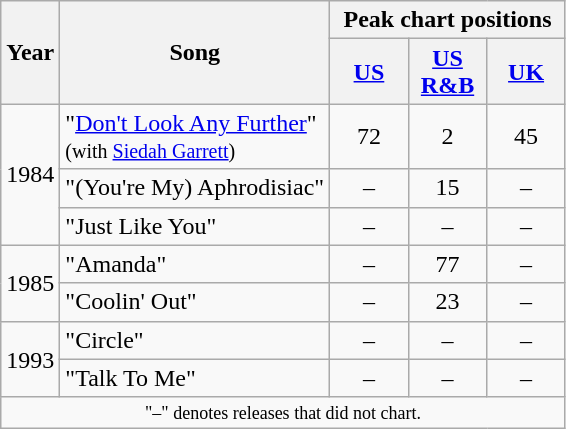<table class="wikitable">
<tr>
<th rowspan="2"><strong>Year</strong></th>
<th rowspan="2"><strong>Song</strong></th>
<th colspan="3">Peak chart positions</th>
</tr>
<tr>
<th style="width:45px;"><strong><a href='#'>US</a></strong><br></th>
<th style="width:45px;"><strong><a href='#'>US R&B</a></strong><br></th>
<th style="width:45px;"><a href='#'>UK</a><br></th>
</tr>
<tr>
<td rowspan="3">1984</td>
<td>"<a href='#'>Don't Look Any Further</a>"<br><small>(with <a href='#'>Siedah Garrett</a>)</small></td>
<td style="text-align:center;">72</td>
<td style="text-align:center;">2</td>
<td style="text-align:center;">45</td>
</tr>
<tr>
<td>"(You're My) Aphrodisiac"</td>
<td style="text-align:center;">–</td>
<td style="text-align:center;">15</td>
<td style="text-align:center;">–</td>
</tr>
<tr>
<td>"Just Like You"</td>
<td style="text-align:center;">–</td>
<td style="text-align:center;">–</td>
<td style="text-align:center;">–</td>
</tr>
<tr>
<td rowspan="2">1985</td>
<td>"Amanda"</td>
<td style="text-align:center;">–</td>
<td style="text-align:center;">77</td>
<td style="text-align:center;">–</td>
</tr>
<tr>
<td>"Coolin' Out"</td>
<td style="text-align:center;">–</td>
<td style="text-align:center;">23</td>
<td style="text-align:center;">–</td>
</tr>
<tr>
<td rowspan="2">1993</td>
<td>"Circle"</td>
<td style="text-align:center;">–</td>
<td style="text-align:center;">–</td>
<td style="text-align:center;">–</td>
</tr>
<tr>
<td>"Talk To Me"</td>
<td style="text-align:center;">–</td>
<td style="text-align:center;">–</td>
<td style="text-align:center;">–</td>
</tr>
<tr>
<td colspan="7" style="text-align:center; font-size:9pt;">"–" denotes releases that did not chart.</td>
</tr>
</table>
